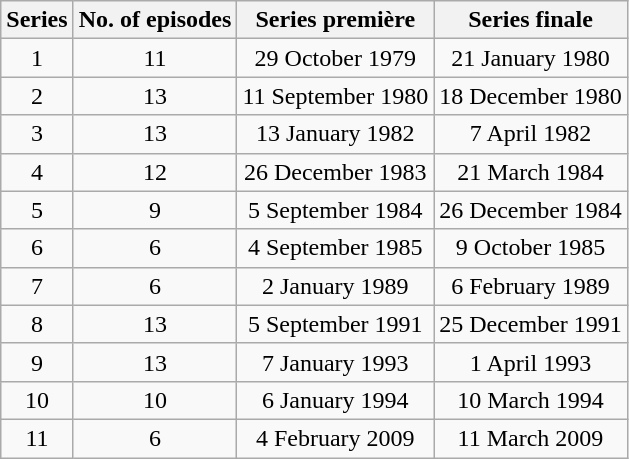<table class="wikitable" style="text-align:center;">
<tr>
<th>Series</th>
<th>No. of episodes</th>
<th>Series première</th>
<th>Series finale</th>
</tr>
<tr>
<td>1</td>
<td>11</td>
<td>29 October 1979</td>
<td>21 January 1980</td>
</tr>
<tr>
<td>2</td>
<td>13</td>
<td>11 September 1980</td>
<td>18 December 1980</td>
</tr>
<tr>
<td>3</td>
<td>13</td>
<td>13 January 1982</td>
<td>7 April 1982</td>
</tr>
<tr>
<td>4</td>
<td>12</td>
<td>26 December 1983</td>
<td>21 March 1984</td>
</tr>
<tr>
<td>5</td>
<td>9</td>
<td>5 September 1984</td>
<td>26 December 1984</td>
</tr>
<tr>
<td>6</td>
<td>6</td>
<td>4 September 1985</td>
<td>9 October 1985</td>
</tr>
<tr>
<td>7</td>
<td>6</td>
<td>2 January 1989</td>
<td>6 February 1989</td>
</tr>
<tr>
<td>8</td>
<td>13</td>
<td>5 September 1991</td>
<td>25 December 1991</td>
</tr>
<tr>
<td>9</td>
<td>13</td>
<td>7 January 1993</td>
<td>1 April 1993</td>
</tr>
<tr>
<td>10</td>
<td>10</td>
<td>6 January 1994</td>
<td>10 March 1994</td>
</tr>
<tr>
<td>11</td>
<td>6</td>
<td>4 February 2009</td>
<td>11 March 2009</td>
</tr>
</table>
